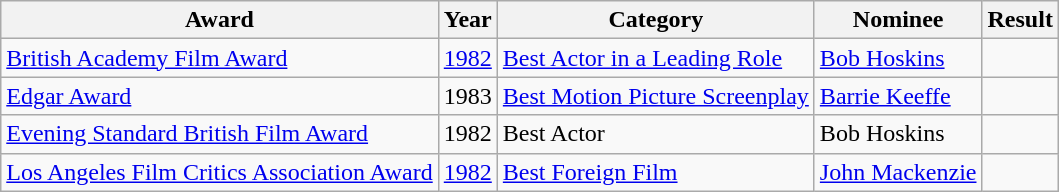<table class="wikitable">
<tr>
<th>Award</th>
<th>Year</th>
<th>Category</th>
<th>Nominee</th>
<th>Result</th>
</tr>
<tr>
<td><a href='#'>British Academy Film Award</a></td>
<td><a href='#'>1982</a></td>
<td><a href='#'>Best Actor in a Leading Role</a></td>
<td><a href='#'>Bob Hoskins</a></td>
<td></td>
</tr>
<tr>
<td><a href='#'>Edgar Award</a></td>
<td>1983</td>
<td><a href='#'>Best Motion Picture Screenplay</a></td>
<td><a href='#'>Barrie Keeffe</a></td>
<td></td>
</tr>
<tr>
<td><a href='#'>Evening Standard British Film Award</a></td>
<td>1982</td>
<td>Best Actor</td>
<td>Bob Hoskins</td>
<td></td>
</tr>
<tr>
<td><a href='#'>Los Angeles Film Critics Association Award</a></td>
<td><a href='#'>1982</a></td>
<td><a href='#'>Best Foreign Film</a></td>
<td><a href='#'>John Mackenzie</a></td>
<td></td>
</tr>
</table>
